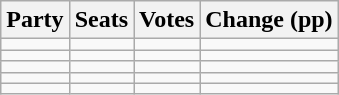<table class="wikitable" style="text-align:right;">
<tr>
<th>Party</th>
<th>Seats</th>
<th>Votes</th>
<th colspan="3">Change (pp)</th>
</tr>
<tr>
<td style="text-align:left;"></td>
<td></td>
<td></td>
<td></td>
</tr>
<tr>
<td style="text-align:left;"></td>
<td></td>
<td></td>
<td></td>
</tr>
<tr>
<td style="text-align:left;"></td>
<td></td>
<td></td>
<td></td>
</tr>
<tr>
<td style="text-align:left;"></td>
<td></td>
<td></td>
<td></td>
</tr>
<tr>
<td style="text-align:left;"></td>
<td></td>
<td></td>
<td></td>
</tr>
</table>
